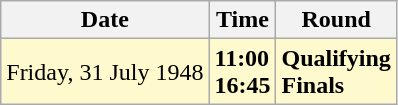<table class="wikitable">
<tr>
<th>Date</th>
<th>Time</th>
<th>Round</th>
</tr>
<tr style=background:lemonchiffon>
<td>Friday, 31 July 1948</td>
<td><strong>11:00</strong><br><strong>16:45</strong></td>
<td><strong>Qualifying</strong><br><strong>Finals</strong></td>
</tr>
</table>
